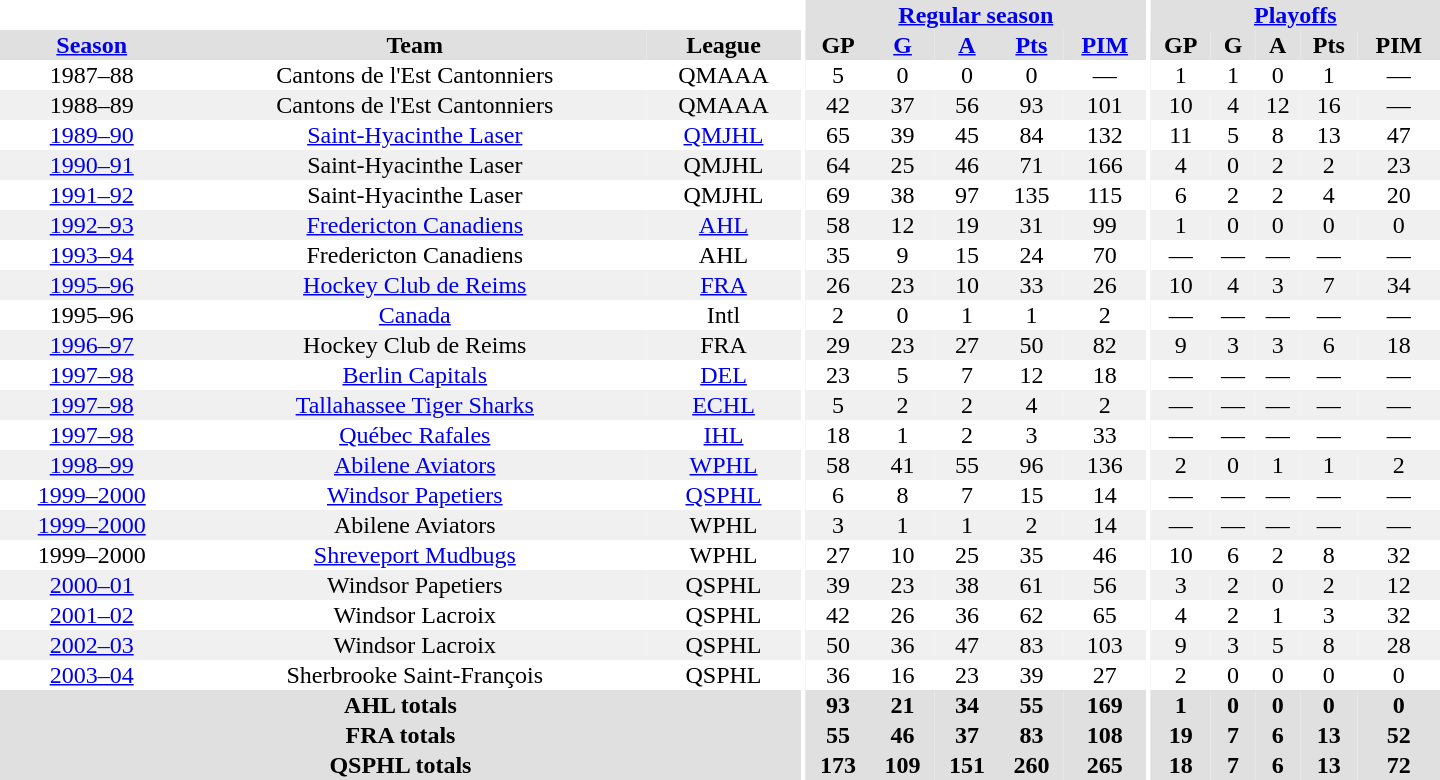<table border="0" cellpadding="1" cellspacing="0" style="text-align:center; width:60em">
<tr bgcolor="#e0e0e0">
<th colspan="3" bgcolor="#ffffff"></th>
<th rowspan="99" bgcolor="#ffffff"></th>
<th colspan="5"><a href='#'>Regular season</a></th>
<th rowspan="99" bgcolor="#ffffff"></th>
<th colspan="5"><a href='#'>Playoffs</a></th>
</tr>
<tr bgcolor="#e0e0e0">
<th><a href='#'>Season</a></th>
<th>Team</th>
<th>League</th>
<th>GP</th>
<th><a href='#'>G</a></th>
<th><a href='#'>A</a></th>
<th><a href='#'>Pts</a></th>
<th><a href='#'>PIM</a></th>
<th>GP</th>
<th>G</th>
<th>A</th>
<th>Pts</th>
<th>PIM</th>
</tr>
<tr>
<td>1987–88</td>
<td>Cantons de l'Est Cantonniers</td>
<td>QMAAA</td>
<td>5</td>
<td>0</td>
<td>0</td>
<td>0</td>
<td>—</td>
<td>1</td>
<td>1</td>
<td>0</td>
<td>1</td>
<td>—</td>
</tr>
<tr bgcolor="#f0f0f0">
<td>1988–89</td>
<td>Cantons de l'Est Cantonniers</td>
<td>QMAAA</td>
<td>42</td>
<td>37</td>
<td>56</td>
<td>93</td>
<td>101</td>
<td>10</td>
<td>4</td>
<td>12</td>
<td>16</td>
<td>—</td>
</tr>
<tr>
<td><a href='#'>1989–90</a></td>
<td><a href='#'>Saint-Hyacinthe Laser</a></td>
<td><a href='#'>QMJHL</a></td>
<td>65</td>
<td>39</td>
<td>45</td>
<td>84</td>
<td>132</td>
<td>11</td>
<td>5</td>
<td>8</td>
<td>13</td>
<td>47</td>
</tr>
<tr bgcolor="#f0f0f0">
<td><a href='#'>1990–91</a></td>
<td>Saint-Hyacinthe Laser</td>
<td>QMJHL</td>
<td>64</td>
<td>25</td>
<td>46</td>
<td>71</td>
<td>166</td>
<td>4</td>
<td>0</td>
<td>2</td>
<td>2</td>
<td>23</td>
</tr>
<tr>
<td><a href='#'>1991–92</a></td>
<td>Saint-Hyacinthe Laser</td>
<td>QMJHL</td>
<td>69</td>
<td>38</td>
<td>97</td>
<td>135</td>
<td>115</td>
<td>6</td>
<td>2</td>
<td>2</td>
<td>4</td>
<td>20</td>
</tr>
<tr bgcolor="#f0f0f0">
<td><a href='#'>1992–93</a></td>
<td><a href='#'>Fredericton Canadiens</a></td>
<td><a href='#'>AHL</a></td>
<td>58</td>
<td>12</td>
<td>19</td>
<td>31</td>
<td>99</td>
<td>1</td>
<td>0</td>
<td>0</td>
<td>0</td>
<td>0</td>
</tr>
<tr>
<td><a href='#'>1993–94</a></td>
<td>Fredericton Canadiens</td>
<td>AHL</td>
<td>35</td>
<td>9</td>
<td>15</td>
<td>24</td>
<td>70</td>
<td>—</td>
<td>—</td>
<td>—</td>
<td>—</td>
<td>—</td>
</tr>
<tr bgcolor="#f0f0f0">
<td><a href='#'>1995–96</a></td>
<td><a href='#'>Hockey Club de Reims</a></td>
<td><a href='#'>FRA</a></td>
<td>26</td>
<td>23</td>
<td>10</td>
<td>33</td>
<td>26</td>
<td>10</td>
<td>4</td>
<td>3</td>
<td>7</td>
<td>34</td>
</tr>
<tr>
<td>1995–96</td>
<td><a href='#'>Canada</a></td>
<td>Intl</td>
<td>2</td>
<td>0</td>
<td>1</td>
<td>1</td>
<td>2</td>
<td>—</td>
<td>—</td>
<td>—</td>
<td>—</td>
<td>—</td>
</tr>
<tr bgcolor="#f0f0f0">
<td><a href='#'>1996–97</a></td>
<td>Hockey Club de Reims</td>
<td>FRA</td>
<td>29</td>
<td>23</td>
<td>27</td>
<td>50</td>
<td>82</td>
<td>9</td>
<td>3</td>
<td>3</td>
<td>6</td>
<td>18</td>
</tr>
<tr>
<td><a href='#'>1997–98</a></td>
<td><a href='#'>Berlin Capitals</a></td>
<td><a href='#'>DEL</a></td>
<td>23</td>
<td>5</td>
<td>7</td>
<td>12</td>
<td>18</td>
<td>—</td>
<td>—</td>
<td>—</td>
<td>—</td>
<td>—</td>
</tr>
<tr bgcolor="#f0f0f0">
<td><a href='#'>1997–98</a></td>
<td><a href='#'>Tallahassee Tiger Sharks</a></td>
<td><a href='#'>ECHL</a></td>
<td>5</td>
<td>2</td>
<td>2</td>
<td>4</td>
<td>2</td>
<td>—</td>
<td>—</td>
<td>—</td>
<td>—</td>
<td>—</td>
</tr>
<tr>
<td><a href='#'>1997–98</a></td>
<td><a href='#'>Québec Rafales</a></td>
<td><a href='#'>IHL</a></td>
<td>18</td>
<td>1</td>
<td>2</td>
<td>3</td>
<td>33</td>
<td>—</td>
<td>—</td>
<td>—</td>
<td>—</td>
<td>—</td>
</tr>
<tr bgcolor="#f0f0f0">
<td><a href='#'>1998–99</a></td>
<td><a href='#'>Abilene Aviators</a></td>
<td><a href='#'>WPHL</a></td>
<td>58</td>
<td>41</td>
<td>55</td>
<td>96</td>
<td>136</td>
<td>2</td>
<td>0</td>
<td>1</td>
<td>1</td>
<td>2</td>
</tr>
<tr>
<td><a href='#'>1999–2000</a></td>
<td><a href='#'>Windsor Papetiers</a></td>
<td><a href='#'>QSPHL</a></td>
<td>6</td>
<td>8</td>
<td>7</td>
<td>15</td>
<td>14</td>
<td>—</td>
<td>—</td>
<td>—</td>
<td>—</td>
<td>—</td>
</tr>
<tr bgcolor="#f0f0f0">
<td><a href='#'>1999–2000</a></td>
<td>Abilene Aviators</td>
<td>WPHL</td>
<td>3</td>
<td>1</td>
<td>1</td>
<td>2</td>
<td>14</td>
<td>—</td>
<td>—</td>
<td>—</td>
<td>—</td>
<td>—</td>
</tr>
<tr>
<td>1999–2000</td>
<td><a href='#'>Shreveport Mudbugs</a></td>
<td>WPHL</td>
<td>27</td>
<td>10</td>
<td>25</td>
<td>35</td>
<td>46</td>
<td>10</td>
<td>6</td>
<td>2</td>
<td>8</td>
<td>32</td>
</tr>
<tr bgcolor="#f0f0f0">
<td><a href='#'>2000–01</a></td>
<td>Windsor Papetiers</td>
<td>QSPHL</td>
<td>39</td>
<td>23</td>
<td>38</td>
<td>61</td>
<td>56</td>
<td>3</td>
<td>2</td>
<td>0</td>
<td>2</td>
<td>12</td>
</tr>
<tr>
<td><a href='#'>2001–02</a></td>
<td>Windsor Lacroix</td>
<td>QSPHL</td>
<td>42</td>
<td>26</td>
<td>36</td>
<td>62</td>
<td>65</td>
<td>4</td>
<td>2</td>
<td>1</td>
<td>3</td>
<td>32</td>
</tr>
<tr bgcolor="#f0f0f0">
<td><a href='#'>2002–03</a></td>
<td>Windsor Lacroix</td>
<td>QSPHL</td>
<td>50</td>
<td>36</td>
<td>47</td>
<td>83</td>
<td>103</td>
<td>9</td>
<td>3</td>
<td>5</td>
<td>8</td>
<td>28</td>
</tr>
<tr>
<td><a href='#'>2003–04</a></td>
<td>Sherbrooke Saint-François</td>
<td>QSPHL</td>
<td>36</td>
<td>16</td>
<td>23</td>
<td>39</td>
<td>27</td>
<td>2</td>
<td>0</td>
<td>0</td>
<td>0</td>
<td>0</td>
</tr>
<tr bgcolor="#e0e0e0">
<th colspan="3">AHL totals</th>
<th>93</th>
<th>21</th>
<th>34</th>
<th>55</th>
<th>169</th>
<th>1</th>
<th>0</th>
<th>0</th>
<th>0</th>
<th>0</th>
</tr>
<tr bgcolor="#e0e0e0">
<th colspan="3">FRA totals</th>
<th>55</th>
<th>46</th>
<th>37</th>
<th>83</th>
<th>108</th>
<th>19</th>
<th>7</th>
<th>6</th>
<th>13</th>
<th>52</th>
</tr>
<tr bgcolor="#e0e0e0">
<th colspan="3">QSPHL totals</th>
<th>173</th>
<th>109</th>
<th>151</th>
<th>260</th>
<th>265</th>
<th>18</th>
<th>7</th>
<th>6</th>
<th>13</th>
<th>72</th>
</tr>
</table>
